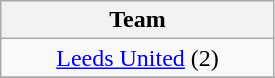<table class="wikitable" style="text-align:center;">
<tr>
<th width=175>Team</th>
</tr>
<tr>
<td><a href='#'>Leeds United</a> (2)</td>
</tr>
<tr>
</tr>
</table>
